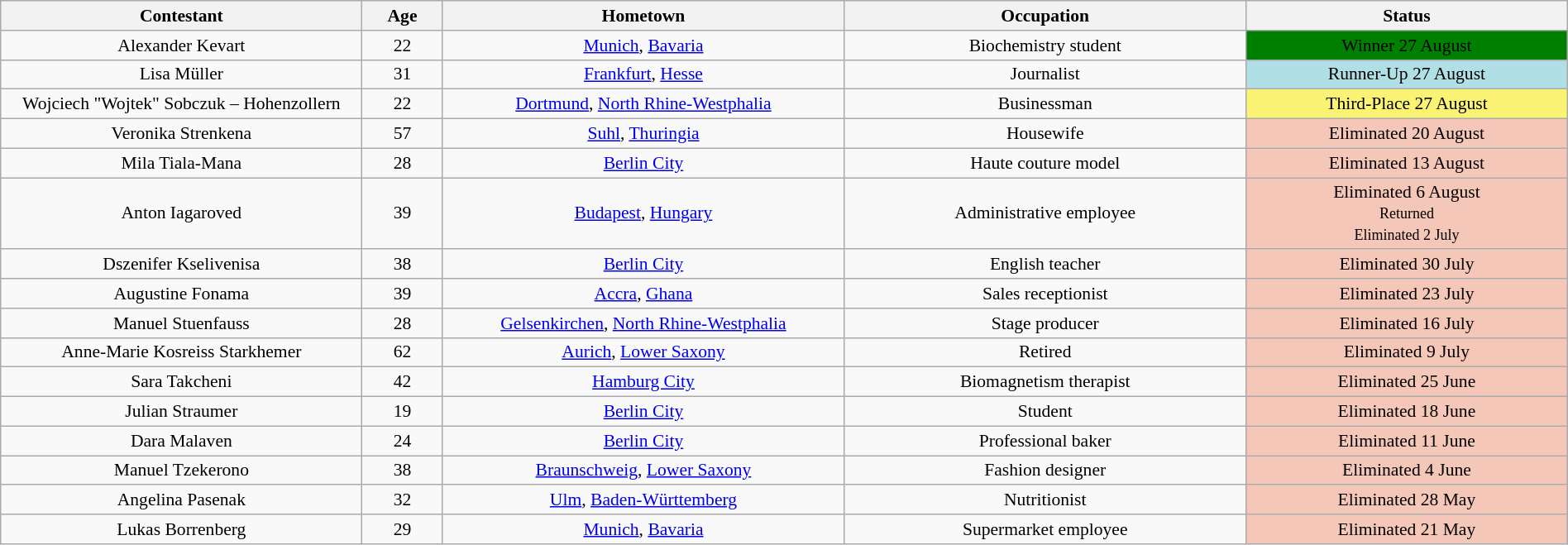<table class="wikitable sortable" style="font-size: 90%; width: 100%; text-align: center;">
<tr>
<th style="width: 18%;">Contestant</th>
<th style="width: 4%;">Age</th>
<th style="width: 20%;">Hometown</th>
<th style="width: 20%;">Occupation</th>
<th style="width: 16%;">Status</th>
</tr>
<tr>
<td>Alexander Kevart</td>
<td>22</td>
<td><a href='#'>Munich</a>, <a href='#'>Bavaria</a></td>
<td>Biochemistry student</td>
<td bgcolor=green><span>Winner 27 August</span></td>
</tr>
<tr>
<td>Lisa Müller</td>
<td>31</td>
<td><a href='#'>Frankfurt</a>, <a href='#'>Hesse</a></td>
<td>Journalist</td>
<td style="background:#B0E0E6;">Runner-Up 27 August</td>
</tr>
<tr>
<td>Wojciech "Wojtek" Sobczuk – Hohenzollern</td>
<td>22</td>
<td><a href='#'>Dortmund</a>, <a href='#'>North Rhine-Westphalia</a></td>
<td>Businessman</td>
<td style="background:#fbf373;">Third-Place 27 August</td>
</tr>
<tr>
<td>Veronika Strenkena</td>
<td>57</td>
<td><a href='#'>Suhl</a>, <a href='#'>Thuringia</a></td>
<td>Housewife</td>
<td style="background:#f4c7b8;">Eliminated 20 August</td>
</tr>
<tr>
<td>Mila Tiala-Mana</td>
<td>28</td>
<td><a href='#'>Berlin City</a></td>
<td>Haute couture model</td>
<td style="background:#f4c7b8;">Eliminated 13 August</td>
</tr>
<tr>
<td>Anton Iagaroved</td>
<td>39</td>
<td><a href='#'>Budapest</a>, <a href='#'>Hungary</a></td>
<td>Administrative employee</td>
<td style="background:#f4c7b8;">Eliminated 6 August<br><small>Returned<br>Eliminated 2 July</small></td>
</tr>
<tr>
<td>Dszenifer Kselivenisa</td>
<td>38</td>
<td><a href='#'>Berlin City</a></td>
<td>English teacher</td>
<td style="background:#f4c7b8;">Eliminated 30 July</td>
</tr>
<tr>
<td>Augustine Fonama</td>
<td>39</td>
<td><a href='#'>Accra</a>, <a href='#'>Ghana</a></td>
<td>Sales receptionist</td>
<td style="background:#f4c7b8;">Eliminated 23 July</td>
</tr>
<tr>
<td>Manuel Stuenfauss</td>
<td>28</td>
<td><a href='#'>Gelsenkirchen</a>, <a href='#'>North Rhine-Westphalia</a></td>
<td>Stage producer</td>
<td style="background:#f4c7b8;">Eliminated 16 July</td>
</tr>
<tr>
<td>Anne-Marie Kosreiss Starkhemer</td>
<td>62</td>
<td><a href='#'>Aurich</a>, <a href='#'>Lower Saxony</a></td>
<td>Retired</td>
<td style="background:#f4c7b8;">Eliminated 9 July</td>
</tr>
<tr>
<td>Sara Takcheni</td>
<td>42</td>
<td><a href='#'>Hamburg City</a></td>
<td>Biomagnetism therapist</td>
<td style="background:#f4c7b8;">Eliminated 25 June</td>
</tr>
<tr>
<td>Julian Straumer</td>
<td>19</td>
<td><a href='#'>Berlin City</a></td>
<td>Student</td>
<td style="background:#f4c7b8;">Eliminated 18 June</td>
</tr>
<tr>
<td>Dara Malaven</td>
<td>24</td>
<td><a href='#'>Berlin City</a></td>
<td>Professional baker</td>
<td style="background:#f4c7b8;">Eliminated 11 June</td>
</tr>
<tr>
<td>Manuel Tzekerono</td>
<td>38</td>
<td><a href='#'>Braunschweig</a>, <a href='#'>Lower Saxony</a></td>
<td>Fashion designer</td>
<td style="background:#f4c7b8;">Eliminated 4 June</td>
</tr>
<tr>
<td>Angelina Pasenak</td>
<td>32</td>
<td><a href='#'>Ulm</a>, <a href='#'>Baden-Württemberg</a></td>
<td>Nutritionist</td>
<td style="background:#f4c7b8;">Eliminated 28 May</td>
</tr>
<tr>
<td>Lukas Borrenberg</td>
<td>29</td>
<td><a href='#'>Munich</a>, <a href='#'>Bavaria</a></td>
<td>Supermarket employee</td>
<td style="background:#f4c7b8;">Eliminated 21 May</td>
</tr>
</table>
